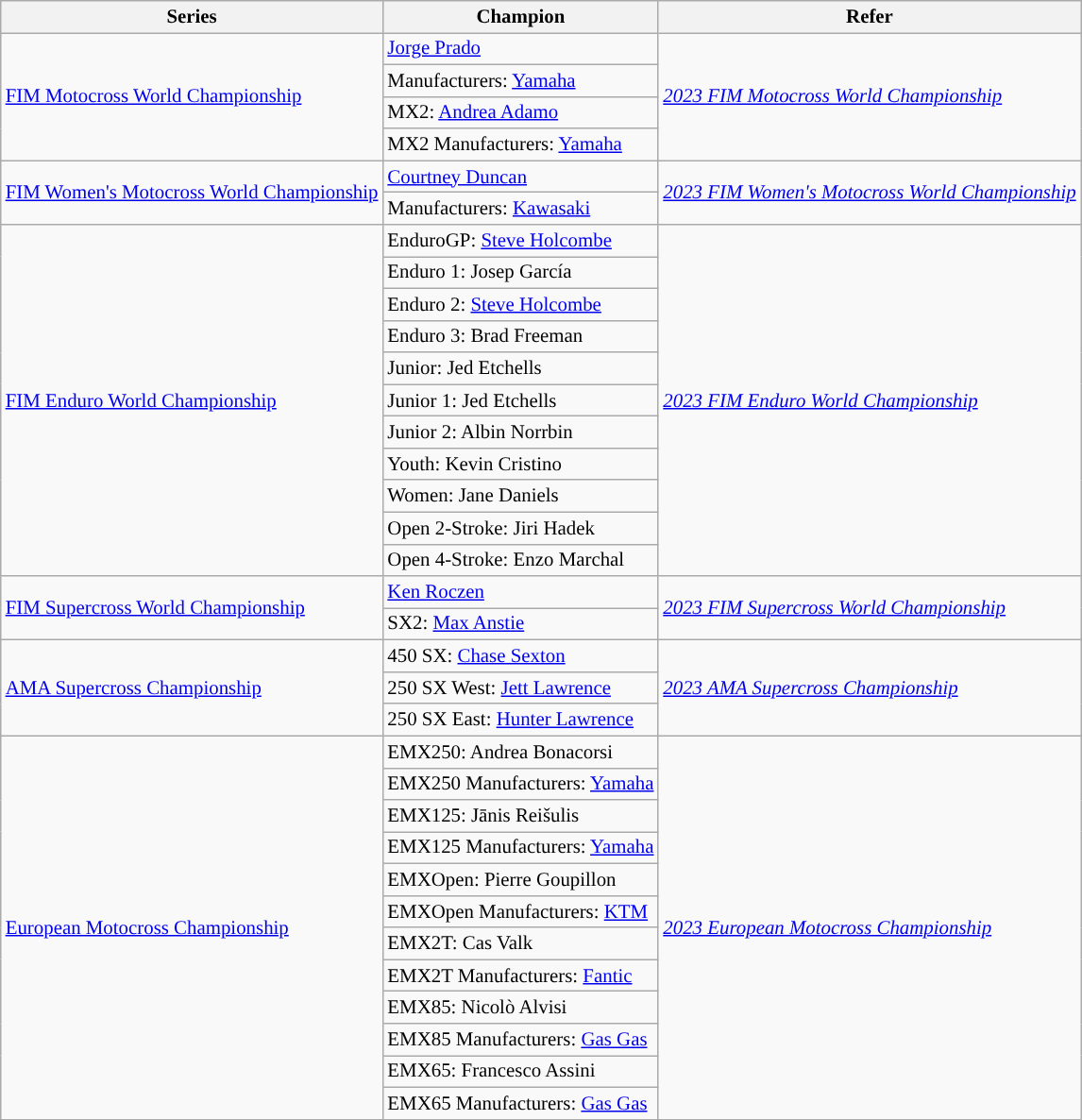<table class="wikitable" style="font-size:87%;">
<tr font-weight:bold">
<th>Series</th>
<th>Champion</th>
<th>Refer</th>
</tr>
<tr>
<td rowspan="4"><a href='#'>FIM Motocross World Championship</a></td>
<td> <a href='#'>Jorge Prado</a></td>
<td rowspan="4"><em><a href='#'>2023 FIM Motocross World Championship</a></em></td>
</tr>
<tr>
<td>Manufacturers:  <a href='#'>Yamaha</a></td>
</tr>
<tr>
<td>MX2:  <a href='#'>Andrea Adamo</a></td>
</tr>
<tr>
<td>MX2 Manufacturers:  <a href='#'>Yamaha</a></td>
</tr>
<tr>
<td rowspan="2"><a href='#'>FIM Women's Motocross World Championship</a></td>
<td> <a href='#'>Courtney Duncan</a></td>
<td rowspan="2"><em><a href='#'>2023 FIM Women's Motocross World Championship</a></em></td>
</tr>
<tr>
<td>Manufacturers:  <a href='#'>Kawasaki</a></td>
</tr>
<tr>
<td rowspan="11"><a href='#'>FIM Enduro World Championship</a></td>
<td>EnduroGP:  <a href='#'>Steve Holcombe</a></td>
<td rowspan="11"><em><a href='#'>2023 FIM Enduro World Championship</a></em></td>
</tr>
<tr>
<td>Enduro 1:  Josep García</td>
</tr>
<tr>
<td>Enduro 2:  <a href='#'>Steve Holcombe</a></td>
</tr>
<tr>
<td>Enduro 3:  Brad Freeman</td>
</tr>
<tr>
<td>Junior:  Jed Etchells</td>
</tr>
<tr>
<td>Junior 1:  Jed Etchells</td>
</tr>
<tr>
<td>Junior 2:  Albin Norrbin</td>
</tr>
<tr>
<td>Youth:  Kevin Cristino</td>
</tr>
<tr>
<td>Women:  Jane Daniels</td>
</tr>
<tr>
<td>Open 2-Stroke:  Jiri Hadek</td>
</tr>
<tr>
<td>Open 4-Stroke:  Enzo Marchal</td>
</tr>
<tr>
<td rowspan="2"><a href='#'>FIM Supercross World Championship</a></td>
<td> <a href='#'>Ken Roczen</a></td>
<td rowspan="2"><em><a href='#'>2023 FIM Supercross World Championship</a></em></td>
</tr>
<tr>
<td>SX2:  <a href='#'>Max Anstie</a></td>
</tr>
<tr>
<td rowspan="3"><a href='#'>AMA Supercross Championship</a></td>
<td>450 SX:  <a href='#'>Chase Sexton</a></td>
<td rowspan="3"><em><a href='#'>2023 AMA Supercross Championship</a></em></td>
</tr>
<tr>
<td>250 SX West:  <a href='#'>Jett Lawrence</a></td>
</tr>
<tr>
<td>250 SX East:  <a href='#'>Hunter Lawrence</a></td>
</tr>
<tr>
<td rowspan="12"><a href='#'>European Motocross Championship</a></td>
<td>EMX250:  Andrea Bonacorsi</td>
<td rowspan="12"><em><a href='#'>2023 European Motocross Championship</a></em></td>
</tr>
<tr>
<td>EMX250 Manufacturers:  <a href='#'>Yamaha</a></td>
</tr>
<tr>
<td>EMX125:  Jānis Reišulis</td>
</tr>
<tr>
<td>EMX125 Manufacturers:  <a href='#'>Yamaha</a></td>
</tr>
<tr>
<td>EMXOpen:  Pierre Goupillon</td>
</tr>
<tr>
<td>EMXOpen Manufacturers:  <a href='#'>KTM</a></td>
</tr>
<tr>
<td>EMX2T:  Cas Valk</td>
</tr>
<tr>
<td>EMX2T Manufacturers:  <a href='#'>Fantic</a></td>
</tr>
<tr>
<td>EMX85:  Nicolò Alvisi</td>
</tr>
<tr>
<td>EMX85 Manufacturers:  <a href='#'>Gas Gas</a></td>
</tr>
<tr>
<td>EMX65:  Francesco Assini</td>
</tr>
<tr>
<td>EMX65 Manufacturers:  <a href='#'>Gas Gas</a></td>
</tr>
</table>
